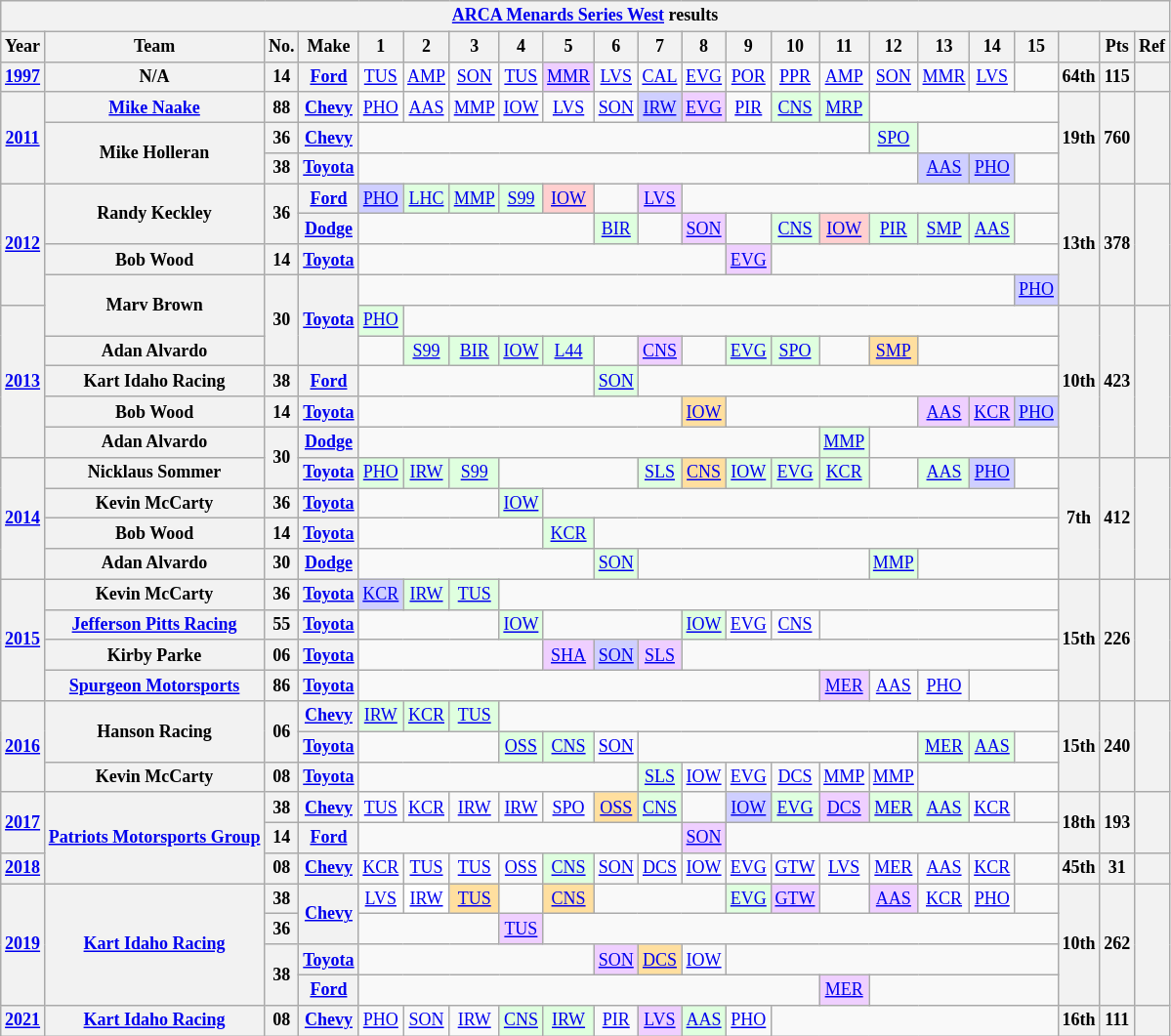<table class="wikitable" style="text-align:center; font-size:75%">
<tr>
<th colspan=23><a href='#'>ARCA Menards Series West</a> results</th>
</tr>
<tr>
<th>Year</th>
<th>Team</th>
<th>No.</th>
<th>Make</th>
<th>1</th>
<th>2</th>
<th>3</th>
<th>4</th>
<th>5</th>
<th>6</th>
<th>7</th>
<th>8</th>
<th>9</th>
<th>10</th>
<th>11</th>
<th>12</th>
<th>13</th>
<th>14</th>
<th>15</th>
<th></th>
<th>Pts</th>
<th>Ref</th>
</tr>
<tr>
<th><a href='#'>1997</a></th>
<th>N/A</th>
<th>14</th>
<th><a href='#'>Ford</a></th>
<td><a href='#'>TUS</a></td>
<td><a href='#'>AMP</a></td>
<td><a href='#'>SON</a></td>
<td><a href='#'>TUS</a></td>
<td style="background:#EFCFFF;"><a href='#'>MMR</a><br></td>
<td><a href='#'>LVS</a></td>
<td><a href='#'>CAL</a></td>
<td><a href='#'>EVG</a></td>
<td><a href='#'>POR</a></td>
<td><a href='#'>PPR</a></td>
<td><a href='#'>AMP</a></td>
<td><a href='#'>SON</a></td>
<td><a href='#'>MMR</a></td>
<td><a href='#'>LVS</a></td>
<td></td>
<th>64th</th>
<th>115</th>
<th></th>
</tr>
<tr>
<th rowspan=3><a href='#'>2011</a></th>
<th><a href='#'>Mike Naake</a></th>
<th>88</th>
<th><a href='#'>Chevy</a></th>
<td><a href='#'>PHO</a></td>
<td><a href='#'>AAS</a></td>
<td><a href='#'>MMP</a></td>
<td><a href='#'>IOW</a></td>
<td><a href='#'>LVS</a></td>
<td><a href='#'>SON</a></td>
<td style="background:#CFCFFF;"><a href='#'>IRW</a><br></td>
<td style="background:#EFCFFF;"><a href='#'>EVG</a><br></td>
<td><a href='#'>PIR</a></td>
<td style="background:#DFFFDF;"><a href='#'>CNS</a><br></td>
<td style="background:#DFFFDF;"><a href='#'>MRP</a><br></td>
<td colspan=4></td>
<th rowspan=3>19th</th>
<th rowspan=3>760</th>
<th rowspan=3></th>
</tr>
<tr>
<th rowspan=2>Mike Holleran</th>
<th>36</th>
<th><a href='#'>Chevy</a></th>
<td colspan=11></td>
<td style="background:#DFFFDF;"><a href='#'>SPO</a><br></td>
<td colspan=3></td>
</tr>
<tr>
<th>38</th>
<th><a href='#'>Toyota</a></th>
<td colspan=12></td>
<td style="background:#CFCFFF;"><a href='#'>AAS</a><br></td>
<td style="background:#CFCFFF;"><a href='#'>PHO</a><br></td>
<td></td>
</tr>
<tr>
<th rowspan=4><a href='#'>2012</a></th>
<th rowspan=2>Randy Keckley</th>
<th rowspan=2>36</th>
<th><a href='#'>Ford</a></th>
<td style="background:#CFCFFF;"><a href='#'>PHO</a><br></td>
<td style="background:#DFFFDF;"><a href='#'>LHC</a><br></td>
<td style="background:#DFFFDF;"><a href='#'>MMP</a><br></td>
<td style="background:#DFFFDF;"><a href='#'>S99</a><br></td>
<td style="background:#FFCFCF;"><a href='#'>IOW</a><br></td>
<td></td>
<td style="background:#EFCFFF;"><a href='#'>LVS</a><br></td>
<td colspan=8></td>
<th rowspan=4>13th</th>
<th rowspan=4>378</th>
<th rowspan=4></th>
</tr>
<tr>
<th><a href='#'>Dodge</a></th>
<td colspan=5></td>
<td style="background:#DFFFDF;"><a href='#'>BIR</a><br></td>
<td></td>
<td style="background:#EFCFFF;"><a href='#'>SON</a><br></td>
<td></td>
<td style="background:#DFFFDF;"><a href='#'>CNS</a><br></td>
<td style="background:#FFCFCF;"><a href='#'>IOW</a><br></td>
<td style="background:#DFFFDF;"><a href='#'>PIR</a><br></td>
<td style="background:#DFFFDF;"><a href='#'>SMP</a><br></td>
<td style="background:#DFFFDF;"><a href='#'>AAS</a><br></td>
<td></td>
</tr>
<tr>
<th>Bob Wood</th>
<th>14</th>
<th><a href='#'>Toyota</a></th>
<td colspan=8></td>
<td style="background:#EFCFFF;"><a href='#'>EVG</a><br></td>
<td colspan=6></td>
</tr>
<tr>
<th rowspan=2>Marv Brown</th>
<th rowspan=3>30</th>
<th rowspan=3><a href='#'>Toyota</a></th>
<td colspan=14></td>
<td style="background:#CFCFFF;"><a href='#'>PHO</a><br></td>
</tr>
<tr>
<th rowspan=5><a href='#'>2013</a></th>
<td style="background:#DFFFDF;"><a href='#'>PHO</a><br></td>
<td colspan=14></td>
<th rowspan=5>10th</th>
<th rowspan=5>423</th>
<th rowspan=5></th>
</tr>
<tr>
<th>Adan Alvardo</th>
<td></td>
<td style="background:#DFFFDF;"><a href='#'>S99</a><br></td>
<td style="background:#DFFFDF;"><a href='#'>BIR</a><br></td>
<td style="background:#DFFFDF;"><a href='#'>IOW</a><br></td>
<td style="background:#DFFFDF;"><a href='#'>L44</a><br></td>
<td></td>
<td style="background:#EFCFFF;"><a href='#'>CNS</a><br></td>
<td></td>
<td style="background:#DFFFDF;"><a href='#'>EVG</a><br></td>
<td style="background:#DFFFDF;"><a href='#'>SPO</a><br></td>
<td></td>
<td style="background:#FFDF9F;"><a href='#'>SMP</a><br></td>
<td colspan=3></td>
</tr>
<tr>
<th>Kart Idaho Racing</th>
<th>38</th>
<th><a href='#'>Ford</a></th>
<td colspan=5></td>
<td style="background:#DFFFDF;"><a href='#'>SON</a><br></td>
<td colspan=9></td>
</tr>
<tr>
<th>Bob Wood</th>
<th>14</th>
<th><a href='#'>Toyota</a></th>
<td colspan=7></td>
<td style="background:#FFDF9F;"><a href='#'>IOW</a><br></td>
<td colspan=4></td>
<td style="background:#EFCFFF;"><a href='#'>AAS</a><br></td>
<td style="background:#EFCFFF;"><a href='#'>KCR</a><br></td>
<td style="background:#CFCFFF;"><a href='#'>PHO</a><br></td>
</tr>
<tr>
<th>Adan Alvardo</th>
<th rowspan=2>30</th>
<th><a href='#'>Dodge</a></th>
<td colspan=10></td>
<td style="background:#DFFFDF;"><a href='#'>MMP</a><br></td>
<td colspan=4></td>
</tr>
<tr>
<th rowspan=4><a href='#'>2014</a></th>
<th>Nicklaus Sommer</th>
<th><a href='#'>Toyota</a></th>
<td style="background:#DFFFDF;"><a href='#'>PHO</a><br></td>
<td style="background:#DFFFDF;"><a href='#'>IRW</a><br></td>
<td style="background:#DFFFDF;"><a href='#'>S99</a><br></td>
<td colspan=3></td>
<td style="background:#DFFFDF;"><a href='#'>SLS</a><br></td>
<td style="background:#FFDF9F;"><a href='#'>CNS</a><br></td>
<td style="background:#DFFFDF;"><a href='#'>IOW</a><br></td>
<td style="background:#DFFFDF;"><a href='#'>EVG</a><br></td>
<td style="background:#DFFFDF;"><a href='#'>KCR</a><br></td>
<td></td>
<td style="background:#DFFFDF;"><a href='#'>AAS</a><br></td>
<td style="background:#CFCFFF;"><a href='#'>PHO</a><br></td>
<td></td>
<th rowspan=4>7th</th>
<th rowspan=4>412</th>
<th rowspan=4></th>
</tr>
<tr>
<th>Kevin McCarty</th>
<th>36</th>
<th><a href='#'>Toyota</a></th>
<td colspan=3></td>
<td style="background:#DFFFDF;"><a href='#'>IOW</a><br></td>
<td colspan=11></td>
</tr>
<tr>
<th>Bob Wood</th>
<th>14</th>
<th><a href='#'>Toyota</a></th>
<td colspan=4></td>
<td style="background:#DFFFDF;"><a href='#'>KCR</a><br></td>
<td colspan=10></td>
</tr>
<tr>
<th>Adan Alvardo</th>
<th>30</th>
<th><a href='#'>Dodge</a></th>
<td colspan=5></td>
<td style="background:#DFFFDF;"><a href='#'>SON</a><br></td>
<td colspan=5></td>
<td style="background:#DFFFDF;"><a href='#'>MMP</a><br></td>
<td colspan=3></td>
</tr>
<tr>
<th rowspan=4><a href='#'>2015</a></th>
<th>Kevin McCarty</th>
<th>36</th>
<th><a href='#'>Toyota</a></th>
<td style="background:#CFCFFF;"><a href='#'>KCR</a><br></td>
<td style="background:#DFFFDF;"><a href='#'>IRW</a><br></td>
<td style="background:#DFFFDF;"><a href='#'>TUS</a><br></td>
<td colspan=12></td>
<th rowspan=4>15th</th>
<th rowspan=4>226</th>
<th rowspan=4></th>
</tr>
<tr>
<th><a href='#'>Jefferson Pitts Racing</a></th>
<th>55</th>
<th><a href='#'>Toyota</a></th>
<td colspan=3></td>
<td style="background:#DFFFDF;"><a href='#'>IOW</a><br></td>
<td colspan=3></td>
<td style="background:#DFFFDF;"><a href='#'>IOW</a><br></td>
<td><a href='#'>EVG</a></td>
<td><a href='#'>CNS</a></td>
<td colspan=6></td>
</tr>
<tr>
<th>Kirby Parke</th>
<th>06</th>
<th><a href='#'>Toyota</a></th>
<td colspan=4></td>
<td style="background:#EFCFFF;"><a href='#'>SHA</a><br></td>
<td style="background:#CFCFFF;"><a href='#'>SON</a><br></td>
<td style="background:#EFCFFF;"><a href='#'>SLS</a><br></td>
<td colspan=8></td>
</tr>
<tr>
<th><a href='#'>Spurgeon Motorsports</a></th>
<th>86</th>
<th><a href='#'>Toyota</a></th>
<td colspan=10></td>
<td style="background:#EFCFFF;"><a href='#'>MER</a><br></td>
<td><a href='#'>AAS</a></td>
<td><a href='#'>PHO</a></td>
<td colspan=2></td>
</tr>
<tr>
<th rowspan=3><a href='#'>2016</a></th>
<th rowspan=2>Hanson Racing</th>
<th rowspan=2>06</th>
<th><a href='#'>Chevy</a></th>
<td style="background:#DFFFDF;"><a href='#'>IRW</a><br></td>
<td style="background:#DFFFDF;"><a href='#'>KCR</a><br></td>
<td style="background:#DFFFDF;"><a href='#'>TUS</a><br></td>
<td colspan=12></td>
<th rowspan=3>15th</th>
<th rowspan=3>240</th>
<th rowspan=3></th>
</tr>
<tr>
<th><a href='#'>Toyota</a></th>
<td colspan=3></td>
<td style="background:#DFFFDF;"><a href='#'>OSS</a><br></td>
<td style="background:#DFFFDF;"><a href='#'>CNS</a><br></td>
<td><a href='#'>SON</a></td>
<td colspan=6></td>
<td style="background:#DFFFDF;"><a href='#'>MER</a><br></td>
<td style="background:#DFFFDF;"><a href='#'>AAS</a><br></td>
<td></td>
</tr>
<tr>
<th>Kevin McCarty</th>
<th>08</th>
<th><a href='#'>Toyota</a></th>
<td colspan=6></td>
<td style="background:#DFFFDF;"><a href='#'>SLS</a><br></td>
<td><a href='#'>IOW</a></td>
<td><a href='#'>EVG</a></td>
<td><a href='#'>DCS</a></td>
<td><a href='#'>MMP</a></td>
<td><a href='#'>MMP</a></td>
<td colspan=3></td>
</tr>
<tr>
<th rowspan=2><a href='#'>2017</a></th>
<th rowspan=3><a href='#'>Patriots Motorsports Group</a></th>
<th>38</th>
<th><a href='#'>Chevy</a></th>
<td><a href='#'>TUS</a></td>
<td><a href='#'>KCR</a></td>
<td><a href='#'>IRW</a></td>
<td><a href='#'>IRW</a></td>
<td><a href='#'>SPO</a></td>
<td style="background:#FFDF9F;"><a href='#'>OSS</a><br></td>
<td style="background:#DFFFDF;"><a href='#'>CNS</a><br></td>
<td></td>
<td style="background:#CFCFFF;"><a href='#'>IOW</a><br></td>
<td style="background:#DFFFDF;"><a href='#'>EVG</a><br></td>
<td style="background:#EFCFFF;"><a href='#'>DCS</a><br></td>
<td style="background:#DFFFDF;"><a href='#'>MER</a><br></td>
<td style="background:#DFFFDF;"><a href='#'>AAS</a><br></td>
<td><a href='#'>KCR</a></td>
<td></td>
<th rowspan=2>18th</th>
<th rowspan=2>193</th>
<th rowspan=2></th>
</tr>
<tr>
<th>14</th>
<th><a href='#'>Ford</a></th>
<td colspan=7></td>
<td style="background:#EFCFFF;"><a href='#'>SON</a><br></td>
<td colspan=7></td>
</tr>
<tr>
<th><a href='#'>2018</a></th>
<th>08</th>
<th><a href='#'>Chevy</a></th>
<td><a href='#'>KCR</a></td>
<td><a href='#'>TUS</a></td>
<td><a href='#'>TUS</a></td>
<td><a href='#'>OSS</a></td>
<td style="background:#DFFFDF;"><a href='#'>CNS</a><br></td>
<td><a href='#'>SON</a></td>
<td><a href='#'>DCS</a></td>
<td><a href='#'>IOW</a></td>
<td><a href='#'>EVG</a></td>
<td><a href='#'>GTW</a></td>
<td><a href='#'>LVS</a></td>
<td><a href='#'>MER</a></td>
<td><a href='#'>AAS</a></td>
<td><a href='#'>KCR</a></td>
<td></td>
<th>45th</th>
<th>31</th>
<th></th>
</tr>
<tr>
<th rowspan=4><a href='#'>2019</a></th>
<th rowspan=4><a href='#'>Kart Idaho Racing</a></th>
<th>38</th>
<th rowspan=2><a href='#'>Chevy</a></th>
<td><a href='#'>LVS</a></td>
<td style="background:#FFFFFF;"><a href='#'>IRW</a><br></td>
<td style="background:#FFDF9F;"><a href='#'>TUS</a><br></td>
<td></td>
<td style="background:#FFDF9F;"><a href='#'>CNS</a><br></td>
<td colspan=3></td>
<td style="background:#DFFFDF;"><a href='#'>EVG</a><br></td>
<td style="background:#EFCFFF;"><a href='#'>GTW</a><br></td>
<td></td>
<td style="background:#EFCFFF;"><a href='#'>AAS</a><br></td>
<td><a href='#'>KCR</a></td>
<td><a href='#'>PHO</a></td>
<td></td>
<th rowspan=4>10th</th>
<th rowspan=4>262</th>
<th rowspan=4></th>
</tr>
<tr>
<th>36</th>
<td colspan=3></td>
<td style="background:#EFCFFF;"><a href='#'>TUS</a><br></td>
<td colspan=11></td>
</tr>
<tr>
<th rowspan=2>38</th>
<th><a href='#'>Toyota</a></th>
<td colspan=5></td>
<td style="background:#EFCFFF;"><a href='#'>SON</a><br></td>
<td style="background:#FFDF9F;"><a href='#'>DCS</a><br></td>
<td><a href='#'>IOW</a></td>
<td colspan=7></td>
</tr>
<tr>
<th><a href='#'>Ford</a></th>
<td colspan=10></td>
<td style="background:#EFCFFF;"><a href='#'>MER</a><br></td>
<td colspan=4></td>
</tr>
<tr>
<th><a href='#'>2021</a></th>
<th><a href='#'>Kart Idaho Racing</a></th>
<th>08</th>
<th><a href='#'>Chevy</a></th>
<td><a href='#'>PHO</a></td>
<td><a href='#'>SON</a></td>
<td><a href='#'>IRW</a></td>
<td style="background:#DFFFDF;"><a href='#'>CNS</a><br></td>
<td style="background:#DFFFDF;"><a href='#'>IRW</a><br></td>
<td><a href='#'>PIR</a></td>
<td style="background:#EFCFFF;"><a href='#'>LVS</a><br></td>
<td style="background:#DFFFDF;"><a href='#'>AAS</a><br></td>
<td><a href='#'>PHO</a></td>
<td colspan=6></td>
<th>16th</th>
<th>111</th>
<th></th>
</tr>
</table>
